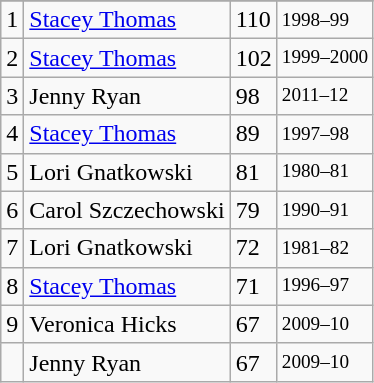<table class="wikitable">
<tr>
</tr>
<tr>
<td>1</td>
<td><a href='#'>Stacey Thomas</a></td>
<td>110</td>
<td style="font-size:80%;">1998–99</td>
</tr>
<tr>
<td>2</td>
<td><a href='#'>Stacey Thomas</a></td>
<td>102</td>
<td style="font-size:80%;">1999–2000</td>
</tr>
<tr>
<td>3</td>
<td>Jenny Ryan</td>
<td>98</td>
<td style="font-size:80%;">2011–12</td>
</tr>
<tr>
<td>4</td>
<td><a href='#'>Stacey Thomas</a></td>
<td>89</td>
<td style="font-size:80%;">1997–98</td>
</tr>
<tr>
<td>5</td>
<td>Lori Gnatkowski</td>
<td>81</td>
<td style="font-size:80%;">1980–81</td>
</tr>
<tr>
<td>6</td>
<td>Carol Szczechowski</td>
<td>79</td>
<td style="font-size:80%;">1990–91</td>
</tr>
<tr>
<td>7</td>
<td>Lori Gnatkowski</td>
<td>72</td>
<td style="font-size:80%;">1981–82</td>
</tr>
<tr>
<td>8</td>
<td><a href='#'>Stacey Thomas</a></td>
<td>71</td>
<td style="font-size:80%;">1996–97</td>
</tr>
<tr>
<td>9</td>
<td>Veronica Hicks</td>
<td>67</td>
<td style="font-size:80%;">2009–10</td>
</tr>
<tr>
<td></td>
<td>Jenny Ryan</td>
<td>67</td>
<td style="font-size:80%;">2009–10</td>
</tr>
</table>
